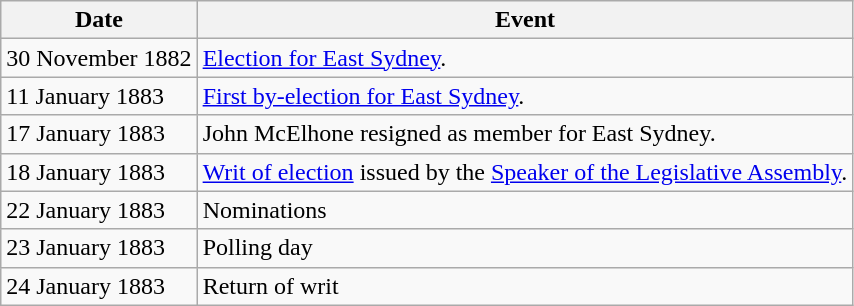<table class="wikitable">
<tr>
<th>Date</th>
<th>Event</th>
</tr>
<tr>
<td>30 November 1882</td>
<td><a href='#'>Election for East Sydney</a>.</td>
</tr>
<tr>
<td>11 January 1883</td>
<td><a href='#'>First by-election for East Sydney</a>.</td>
</tr>
<tr>
<td>17 January 1883</td>
<td>John McElhone resigned as member for East Sydney.</td>
</tr>
<tr>
<td>18 January 1883</td>
<td><a href='#'>Writ of election</a> issued by the <a href='#'>Speaker of the Legislative Assembly</a>.</td>
</tr>
<tr>
<td>22 January 1883</td>
<td>Nominations</td>
</tr>
<tr>
<td>23 January 1883</td>
<td>Polling day</td>
</tr>
<tr>
<td>24 January 1883</td>
<td>Return of writ</td>
</tr>
</table>
